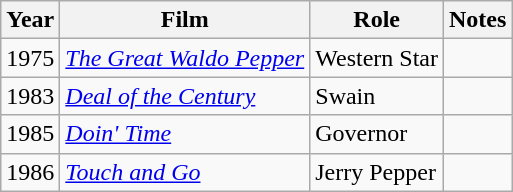<table class="wikitable">
<tr>
<th>Year</th>
<th>Film</th>
<th>Role</th>
<th>Notes</th>
</tr>
<tr>
<td>1975</td>
<td><em><a href='#'>The Great Waldo Pepper</a></em></td>
<td>Western Star</td>
<td></td>
</tr>
<tr>
<td>1983</td>
<td><em><a href='#'>Deal of the Century</a></em></td>
<td>Swain</td>
<td></td>
</tr>
<tr>
<td>1985</td>
<td><em><a href='#'>Doin' Time</a></em></td>
<td>Governor</td>
<td></td>
</tr>
<tr>
<td>1986</td>
<td><em><a href='#'>Touch and Go</a></em></td>
<td>Jerry Pepper</td>
<td></td>
</tr>
</table>
